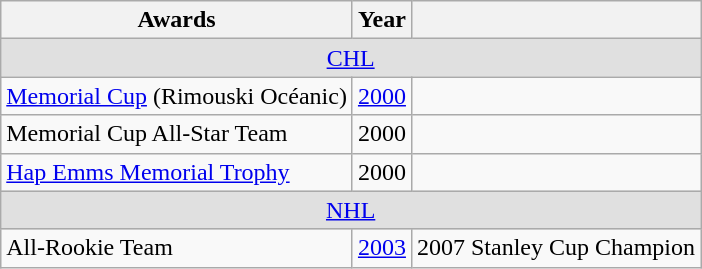<table class="wikitable">
<tr>
<th>Awards</th>
<th>Year</th>
<th></th>
</tr>
<tr ALIGN="center" bgcolor="#e0e0e0">
<td colspan="3"><a href='#'>CHL</a></td>
</tr>
<tr>
<td><a href='#'>Memorial Cup</a> (Rimouski Océanic)</td>
<td><a href='#'>2000</a></td>
<td></td>
</tr>
<tr>
<td>Memorial Cup All-Star Team</td>
<td>2000</td>
<td></td>
</tr>
<tr>
<td><a href='#'>Hap Emms Memorial Trophy</a></td>
<td>2000</td>
<td></td>
</tr>
<tr ALIGN="center" bgcolor="#e0e0e0">
<td colspan="3"><a href='#'>NHL</a></td>
</tr>
<tr>
<td>All-Rookie Team</td>
<td><a href='#'>2003</a></td>
<td>2007 Stanley Cup Champion</td>
</tr>
</table>
